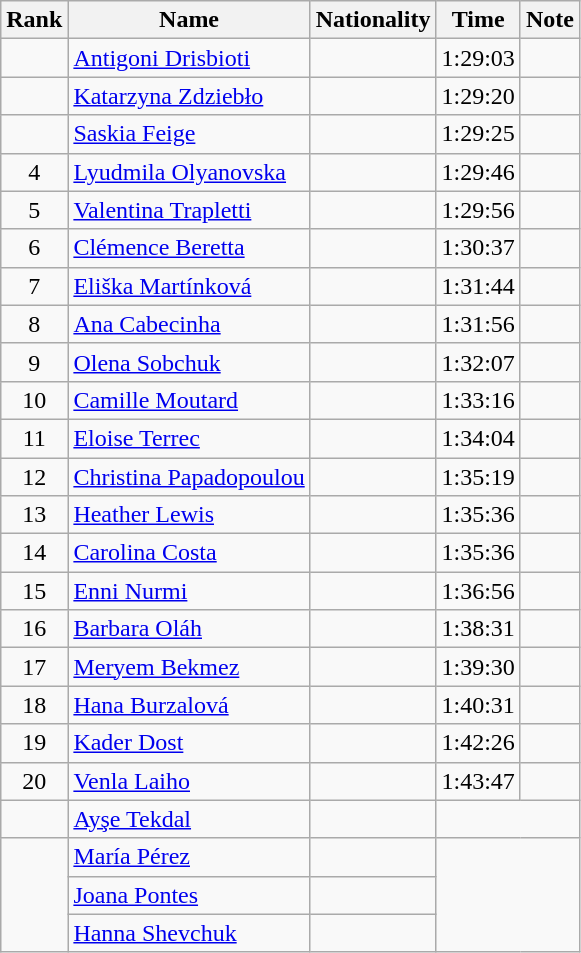<table class="wikitable sortable"  style="text-align:center">
<tr>
<th>Rank</th>
<th>Name</th>
<th>Nationality</th>
<th>Time</th>
<th>Note</th>
</tr>
<tr>
<td></td>
<td align=left><a href='#'>Antigoni Drisbioti</a></td>
<td align=left></td>
<td>1:29:03</td>
<td></td>
</tr>
<tr>
<td></td>
<td align=left><a href='#'>Katarzyna Zdziebło</a></td>
<td align=left></td>
<td>1:29:20</td>
<td></td>
</tr>
<tr>
<td></td>
<td align=left><a href='#'>Saskia Feige</a></td>
<td align=left></td>
<td>1:29:25</td>
<td></td>
</tr>
<tr>
<td>4</td>
<td align=left><a href='#'>Lyudmila Olyanovska</a></td>
<td align=left></td>
<td>1:29:46</td>
<td></td>
</tr>
<tr>
<td>5</td>
<td align=left><a href='#'>Valentina Trapletti</a></td>
<td align=left></td>
<td>1:29:56</td>
<td></td>
</tr>
<tr>
<td>6</td>
<td align=left><a href='#'>Clémence Beretta</a></td>
<td align=left></td>
<td>1:30:37</td>
<td></td>
</tr>
<tr>
<td>7</td>
<td align=left><a href='#'>Eliška Martínková</a></td>
<td align=left></td>
<td>1:31:44</td>
<td></td>
</tr>
<tr>
<td>8</td>
<td align=left><a href='#'>Ana Cabecinha</a></td>
<td align=left></td>
<td>1:31:56</td>
<td></td>
</tr>
<tr>
<td>9</td>
<td align=left><a href='#'>Olena Sobchuk</a></td>
<td align=left></td>
<td>1:32:07</td>
<td></td>
</tr>
<tr>
<td>10</td>
<td align=left><a href='#'>Camille Moutard</a></td>
<td align=left></td>
<td>1:33:16</td>
<td></td>
</tr>
<tr>
<td>11</td>
<td align=left><a href='#'>Eloise Terrec</a></td>
<td align=left></td>
<td>1:34:04</td>
<td></td>
</tr>
<tr>
<td>12</td>
<td align=left><a href='#'>Christina Papadopoulou</a></td>
<td align=left></td>
<td>1:35:19</td>
<td></td>
</tr>
<tr>
<td>13</td>
<td align=left><a href='#'>Heather Lewis</a></td>
<td align=left></td>
<td>1:35:36</td>
<td></td>
</tr>
<tr>
<td>14</td>
<td align=left><a href='#'>Carolina Costa</a></td>
<td align=left></td>
<td>1:35:36</td>
<td></td>
</tr>
<tr>
<td>15</td>
<td align=left><a href='#'>Enni Nurmi</a></td>
<td align=left></td>
<td>1:36:56</td>
<td></td>
</tr>
<tr>
<td>16</td>
<td align=left><a href='#'>Barbara Oláh</a></td>
<td align=left></td>
<td>1:38:31</td>
<td></td>
</tr>
<tr>
<td>17</td>
<td align=left><a href='#'>Meryem Bekmez</a></td>
<td align=left></td>
<td>1:39:30</td>
<td></td>
</tr>
<tr>
<td>18</td>
<td align=left><a href='#'>Hana Burzalová</a></td>
<td align=left></td>
<td>1:40:31</td>
<td></td>
</tr>
<tr>
<td>19</td>
<td align=left><a href='#'>Kader Dost</a></td>
<td align=left></td>
<td>1:42:26</td>
<td></td>
</tr>
<tr>
<td>20</td>
<td align=left><a href='#'>Venla Laiho</a></td>
<td align=left></td>
<td>1:43:47</td>
<td></td>
</tr>
<tr>
<td></td>
<td align=left><a href='#'>Ayşe Tekdal</a></td>
<td align=left></td>
<td colspan=2></td>
</tr>
<tr>
<td rowspan=3></td>
<td align=left><a href='#'>María Pérez</a></td>
<td align=left></td>
<td colspan=2 rowspan=3></td>
</tr>
<tr>
<td align=left><a href='#'>Joana Pontes</a></td>
<td align=left></td>
</tr>
<tr>
<td align=left><a href='#'>Hanna Shevchuk</a></td>
<td align=left></td>
</tr>
</table>
